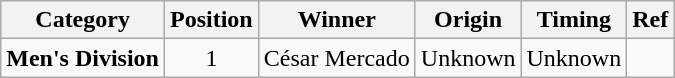<table class="wikitable">
<tr>
<th>Category</th>
<th>Position</th>
<th>Winner</th>
<th>Origin</th>
<th>Timing</th>
<th>Ref</th>
</tr>
<tr>
<td><strong>Men's Division</strong></td>
<td style="text-align:center;">1</td>
<td>César Mercado</td>
<td>Unknown</td>
<td>Unknown</td>
<td></td>
</tr>
</table>
